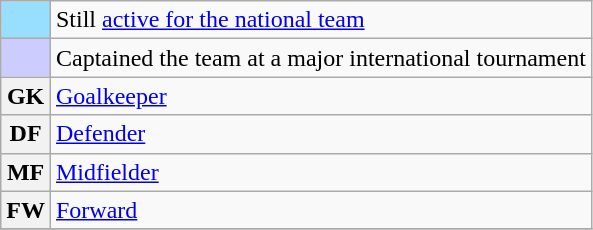<table class="wikitable">
<tr>
<td style="background-color:#97DEFF"></td>
<td>Still <a href='#'>active for the national team</a></td>
</tr>
<tr>
<td style="background-color:#CCCCFF"></td>
<td>Captained the team at a major international tournament</td>
</tr>
<tr>
<th>GK</th>
<td colspan="3"><a href='#'>Goalkeeper</a></td>
</tr>
<tr>
<th>DF</th>
<td colspan="3"><a href='#'>Defender</a></td>
</tr>
<tr>
<th>MF</th>
<td colspan="3"><a href='#'>Midfielder</a></td>
</tr>
<tr>
<th>FW</th>
<td colspan="3"><a href='#'>Forward</a></td>
</tr>
<tr>
</tr>
</table>
